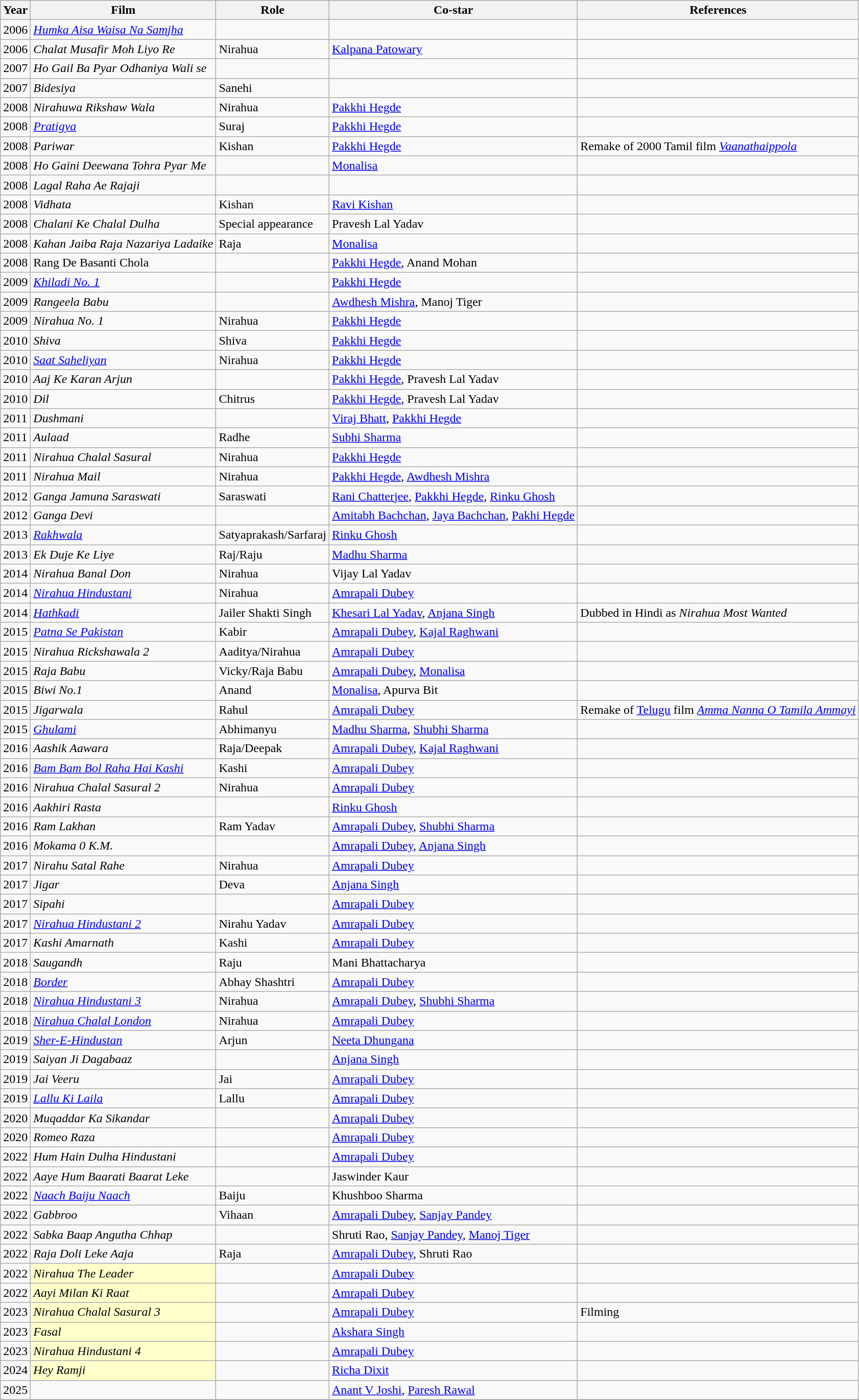<table class="wikitable sortable">
<tr>
<th>Year</th>
<th>Film</th>
<th>Role</th>
<th>Co-star</th>
<th>References</th>
</tr>
<tr>
<td>2006</td>
<td><em><a href='#'>Humka Aisa Waisa Na Samjha</a></em></td>
<td></td>
<td></td>
<td></td>
</tr>
<tr>
<td>2006</td>
<td><em>Chalat Musafir Moh Liyo Re</em></td>
<td>Nirahua</td>
<td><a href='#'>Kalpana Patowary</a></td>
<td></td>
</tr>
<tr>
<td>2007</td>
<td><em>Ho Gail Ba Pyar Odhaniya Wali se</em></td>
<td></td>
<td></td>
<td></td>
</tr>
<tr>
<td>2007</td>
<td><em>Bidesiya</em></td>
<td>Sanehi</td>
<td></td>
<td></td>
</tr>
<tr>
<td>2008</td>
<td><em>Nirahuwa Rikshaw Wala</em></td>
<td>Nirahua</td>
<td><a href='#'>Pakkhi Hegde</a></td>
<td></td>
</tr>
<tr>
<td>2008</td>
<td><em><a href='#'>Pratigya</a></em></td>
<td>Suraj</td>
<td><a href='#'>Pakkhi Hegde</a></td>
<td></td>
</tr>
<tr>
<td>2008</td>
<td><em>Pariwar</em></td>
<td>Kishan</td>
<td><a href='#'>Pakkhi Hegde</a></td>
<td>Remake of 2000 Tamil film <em><a href='#'>Vaanathaippola</a></em></td>
</tr>
<tr>
<td>2008</td>
<td><em>Ho Gaini Deewana Tohra Pyar Me</em></td>
<td></td>
<td><a href='#'>Monalisa</a></td>
<td></td>
</tr>
<tr>
<td>2008</td>
<td><em>Lagal Raha Ae Rajaji</em></td>
<td></td>
<td></td>
<td></td>
</tr>
<tr>
<td>2008</td>
<td><em>Vidhata</em></td>
<td>Kishan</td>
<td><a href='#'>Ravi Kishan</a></td>
<td></td>
</tr>
<tr>
<td>2008</td>
<td><em>Chalani Ke Chalal Dulha</em></td>
<td>Special appearance</td>
<td>Pravesh Lal Yadav</td>
<td></td>
</tr>
<tr>
<td>2008</td>
<td><em>Kahan Jaiba Raja Nazariya Ladaike</em></td>
<td>Raja</td>
<td><a href='#'>Monalisa</a></td>
<td></td>
</tr>
<tr>
<td>2008</td>
<td>Rang De Basanti Chola</td>
<td></td>
<td><a href='#'>Pakkhi Hegde</a>, Anand Mohan</td>
<td></td>
</tr>
<tr>
<td>2009</td>
<td><em><a href='#'>Khiladi No. 1</a></em></td>
<td></td>
<td><a href='#'>Pakkhi Hegde</a></td>
<td></td>
</tr>
<tr>
<td>2009</td>
<td><em>Rangeela Babu</em></td>
<td></td>
<td><a href='#'>Awdhesh Mishra</a>, Manoj Tiger</td>
<td></td>
</tr>
<tr>
<td>2009</td>
<td><em>Nirahua No. 1</em></td>
<td>Nirahua</td>
<td><a href='#'>Pakkhi Hegde</a></td>
<td></td>
</tr>
<tr>
<td>2010</td>
<td><em>Shiva</em></td>
<td>Shiva</td>
<td><a href='#'>Pakkhi Hegde</a></td>
<td></td>
</tr>
<tr>
<td>2010</td>
<td><em><a href='#'>Saat Saheliyan</a></em></td>
<td>Nirahua</td>
<td><a href='#'>Pakkhi Hegde</a></td>
<td></td>
</tr>
<tr>
<td>2010</td>
<td><em>Aaj Ke Karan Arjun</em></td>
<td></td>
<td><a href='#'>Pakkhi Hegde</a>, Pravesh Lal Yadav</td>
<td></td>
</tr>
<tr>
<td>2010</td>
<td><em>Dil</em></td>
<td>Chitrus</td>
<td><a href='#'>Pakkhi Hegde</a>, Pravesh Lal Yadav</td>
<td></td>
</tr>
<tr>
<td>2011</td>
<td><em>Dushmani</em></td>
<td></td>
<td><a href='#'>Viraj Bhatt</a>, <a href='#'>Pakkhi Hegde</a></td>
<td></td>
</tr>
<tr>
<td>2011</td>
<td><em>Aulaad</em></td>
<td>Radhe</td>
<td><a href='#'>Subhi Sharma</a></td>
<td></td>
</tr>
<tr>
<td>2011</td>
<td><em>Nirahua Chalal Sasural</em></td>
<td>Nirahua</td>
<td><a href='#'>Pakkhi Hegde</a></td>
<td></td>
</tr>
<tr>
<td>2011</td>
<td><em>Nirahua Mail</em></td>
<td>Nirahua</td>
<td><a href='#'>Pakkhi Hegde</a>, <a href='#'>Awdhesh Mishra</a></td>
<td></td>
</tr>
<tr>
<td>2012</td>
<td><em>Ganga Jamuna Saraswati</em></td>
<td>Saraswati</td>
<td><a href='#'>Rani Chatterjee</a>, <a href='#'>Pakkhi Hegde</a>, <a href='#'>Rinku Ghosh</a></td>
<td></td>
</tr>
<tr>
<td>2012</td>
<td><em>Ganga Devi</em></td>
<td></td>
<td><a href='#'>Amitabh Bachchan</a>, <a href='#'>Jaya Bachchan</a>, <a href='#'>Pakhi Hegde</a></td>
<td></td>
</tr>
<tr>
<td>2013</td>
<td><em><a href='#'>Rakhwala</a></em></td>
<td>Satyaprakash/Sarfaraj</td>
<td><a href='#'>Rinku Ghosh</a></td>
<td></td>
</tr>
<tr>
<td>2013</td>
<td><em>Ek Duje Ke Liye</em></td>
<td>Raj/Raju</td>
<td><a href='#'>Madhu Sharma</a></td>
<td></td>
</tr>
<tr>
<td>2014</td>
<td><em>Nirahua Banal Don</em></td>
<td>Nirahua</td>
<td>Vijay Lal Yadav</td>
<td></td>
</tr>
<tr>
<td>2014</td>
<td><em><a href='#'>Nirahua Hindustani</a></em></td>
<td>Nirahua</td>
<td><a href='#'>Amrapali Dubey</a></td>
<td></td>
</tr>
<tr>
<td>2014</td>
<td><em><a href='#'>Hathkadi</a></em></td>
<td>Jailer Shakti Singh</td>
<td><a href='#'>Khesari Lal Yadav</a>, <a href='#'>Anjana Singh</a></td>
<td>Dubbed in Hindi as <em>Nirahua Most Wanted</em></td>
</tr>
<tr>
<td>2015</td>
<td><em><a href='#'>Patna Se Pakistan</a></em></td>
<td>Kabir</td>
<td><a href='#'>Amrapali Dubey</a>, <a href='#'>Kajal Raghwani</a></td>
<td></td>
</tr>
<tr>
<td>2015</td>
<td><em>Nirahua Rickshawala 2</em></td>
<td>Aaditya/Nirahua</td>
<td><a href='#'>Amrapali Dubey</a></td>
<td></td>
</tr>
<tr>
<td>2015</td>
<td><em>Raja Babu</em></td>
<td>Vicky/Raja Babu</td>
<td><a href='#'>Amrapali Dubey</a>, <a href='#'>Monalisa</a></td>
<td></td>
</tr>
<tr>
<td>2015</td>
<td><em>Biwi No.1</em></td>
<td>Anand</td>
<td><a href='#'>Monalisa</a>, Apurva Bit</td>
<td></td>
</tr>
<tr>
<td>2015</td>
<td><em>Jigarwala</em></td>
<td>Rahul</td>
<td><a href='#'>Amrapali Dubey</a></td>
<td>Remake of <a href='#'>Telugu</a> film <em><a href='#'>Amma Nanna O Tamila Ammayi</a></em></td>
</tr>
<tr>
<td>2015</td>
<td><em><a href='#'>Ghulami</a></em></td>
<td>Abhimanyu</td>
<td><a href='#'>Madhu Sharma</a>, <a href='#'>Shubhi Sharma</a></td>
<td></td>
</tr>
<tr>
<td>2016</td>
<td><em>Aashik Aawara</em></td>
<td>Raja/Deepak</td>
<td><a href='#'>Amrapali Dubey</a>, <a href='#'>Kajal Raghwani</a></td>
<td></td>
</tr>
<tr>
<td>2016</td>
<td><em><a href='#'>Bam Bam Bol Raha Hai Kashi</a></em></td>
<td>Kashi</td>
<td><a href='#'>Amrapali Dubey</a></td>
<td></td>
</tr>
<tr>
<td>2016</td>
<td><em>Nirahua Chalal Sasural 2</em></td>
<td>Nirahua</td>
<td><a href='#'>Amrapali Dubey</a></td>
<td></td>
</tr>
<tr>
<td>2016</td>
<td><em>Aakhiri Rasta</em></td>
<td></td>
<td><a href='#'>Rinku Ghosh</a></td>
<td></td>
</tr>
<tr>
<td>2016</td>
<td><em>Ram Lakhan</em></td>
<td>Ram Yadav</td>
<td><a href='#'>Amrapali Dubey</a>, <a href='#'>Shubhi Sharma</a></td>
<td></td>
</tr>
<tr>
<td>2016</td>
<td><em>Mokama 0 K.M.</em></td>
<td></td>
<td><a href='#'>Amrapali Dubey</a>, <a href='#'>Anjana Singh</a></td>
<td></td>
</tr>
<tr>
<td>2017</td>
<td><em>Nirahu Satal Rahe</em></td>
<td>Nirahua</td>
<td><a href='#'>Amrapali Dubey</a></td>
<td></td>
</tr>
<tr>
<td>2017</td>
<td><em>Jigar</em></td>
<td>Deva</td>
<td><a href='#'>Anjana Singh</a></td>
<td></td>
</tr>
<tr>
<td>2017</td>
<td><em>Sipahi</em></td>
<td></td>
<td><a href='#'>Amrapali Dubey</a></td>
<td></td>
</tr>
<tr>
<td>2017</td>
<td><em><a href='#'>Nirahua Hindustani 2</a></em></td>
<td>Nirahu Yadav</td>
<td><a href='#'>Amrapali Dubey</a></td>
<td></td>
</tr>
<tr>
<td>2017</td>
<td><em>Kashi Amarnath</em></td>
<td>Kashi</td>
<td><a href='#'>Amrapali Dubey</a></td>
<td></td>
</tr>
<tr>
<td>2018</td>
<td><em>Saugandh</em></td>
<td>Raju</td>
<td>Mani Bhattacharya</td>
<td></td>
</tr>
<tr>
<td>2018</td>
<td><em><a href='#'>Border</a></em></td>
<td>Abhay Shashtri</td>
<td><a href='#'>Amrapali Dubey</a></td>
<td></td>
</tr>
<tr>
<td>2018</td>
<td><em><a href='#'>Nirahua Hindustani 3</a></em></td>
<td>Nirahua</td>
<td><a href='#'>Amrapali Dubey</a>, <a href='#'>Shubhi Sharma</a></td>
<td></td>
</tr>
<tr>
<td>2018</td>
<td><em><a href='#'>Nirahua Chalal London</a></em></td>
<td>Nirahua</td>
<td><a href='#'>Amrapali Dubey</a></td>
<td></td>
</tr>
<tr>
<td>2019</td>
<td><em><a href='#'>Sher-E-Hindustan</a></em></td>
<td>Arjun</td>
<td><a href='#'>Neeta Dhungana</a></td>
<td></td>
</tr>
<tr>
<td>2019</td>
<td><em>Saiyan Ji Dagabaaz</em></td>
<td></td>
<td><a href='#'>Anjana Singh</a></td>
<td></td>
</tr>
<tr>
<td>2019</td>
<td><em>Jai Veeru</em></td>
<td>Jai</td>
<td><a href='#'>Amrapali Dubey</a></td>
<td></td>
</tr>
<tr>
<td>2019</td>
<td><em><a href='#'>Lallu Ki Laila</a></em></td>
<td>Lallu</td>
<td><a href='#'>Amrapali Dubey</a></td>
<td></td>
</tr>
<tr>
<td>2020</td>
<td><em>Muqaddar Ka Sikandar</em></td>
<td></td>
<td><a href='#'>Amrapali Dubey</a></td>
<td></td>
</tr>
<tr>
<td>2020</td>
<td><em>Romeo Raza</em></td>
<td></td>
<td><a href='#'>Amrapali Dubey</a></td>
<td></td>
</tr>
<tr>
<td>2022</td>
<td><em>Hum Hain Dulha Hindustani</em></td>
<td></td>
<td><a href='#'>Amrapali Dubey</a></td>
<td></td>
</tr>
<tr>
<td>2022</td>
<td><em>Aaye Hum Baarati Baarat Leke</em></td>
<td></td>
<td>Jaswinder Kaur</td>
<td></td>
</tr>
<tr>
<td>2022</td>
<td><em><a href='#'>Naach Baiju Naach</a></em></td>
<td>Baiju</td>
<td>Khushboo Sharma</td>
<td></td>
</tr>
<tr>
<td>2022</td>
<td><em>Gabbroo</em></td>
<td>Vihaan</td>
<td><a href='#'>Amrapali Dubey</a>, <a href='#'>Sanjay Pandey</a></td>
<td></td>
</tr>
<tr>
<td>2022</td>
<td><em>Sabka Baap Angutha Chhap</em></td>
<td></td>
<td>Shruti Rao, <a href='#'>Sanjay Pandey</a>, <a href='#'>Manoj Tiger</a></td>
<td></td>
</tr>
<tr>
<td>2022</td>
<td><em>Raja Doli Leke Aaja</em></td>
<td>Raja</td>
<td><a href='#'>Amrapali Dubey</a>, Shruti Rao</td>
<td></td>
</tr>
<tr>
<td>2022</td>
<td scope="row" style="background:#ffc; "><em>Nirahua The Leader</em> </td>
<td></td>
<td><a href='#'>Amrapali Dubey</a></td>
<td></td>
</tr>
<tr>
<td>2022</td>
<td scope="row" style="background:#ffc; "><em>Aayi Milan Ki Raat</em> </td>
<td></td>
<td><a href='#'>Amrapali Dubey</a></td>
<td></td>
</tr>
<tr>
<td>2023</td>
<td scope="row" style="background:#ffc; "><em>Nirahua Chalal Sasural 3</em> </td>
<td></td>
<td><a href='#'>Amrapali Dubey</a></td>
<td>Filming</td>
</tr>
<tr>
<td>2023</td>
<td scope="row" style="background:#ffc; "><em>Fasal</em> </td>
<td></td>
<td><a href='#'>Akshara Singh</a></td>
<td></td>
</tr>
<tr>
<td>2023</td>
<td scope="row" style="background:#ffc; "><em>Nirahua Hindustani 4</em> </td>
<td></td>
<td><a href='#'>Amrapali Dubey</a></td>
<td></td>
</tr>
<tr>
<td rowspan="1">2024</td>
<td scope="row" style="background:#ffc; "><em>Hey Ramji</em> </td>
<td></td>
<td><a href='#'>Richa Dixit</a></td>
<td></td>
</tr>
<tr>
<td>2025</td>
<td></td>
<td></td>
<td><a href='#'>Anant V Joshi</a>, <a href='#'>Paresh Rawal</a></td>
<td></td>
</tr>
<tr>
</tr>
</table>
